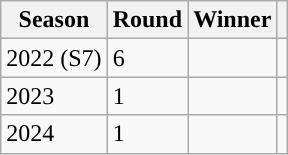<table class="wikitable sortable">
<tr>
<th>Season</th>
<th>Round</th>
<th>Winner</th>
<th class="unsortable"></th>
</tr>
<tr>
<td>2022 (S7)</td>
<td>6</td>
<td> </td>
<td></td>
</tr>
<tr>
<td>2023</td>
<td>1</td>
<td> </td>
<td></td>
</tr>
<tr>
<td>2024</td>
<td>1</td>
<td> </td>
<td></td>
</tr>
</table>
